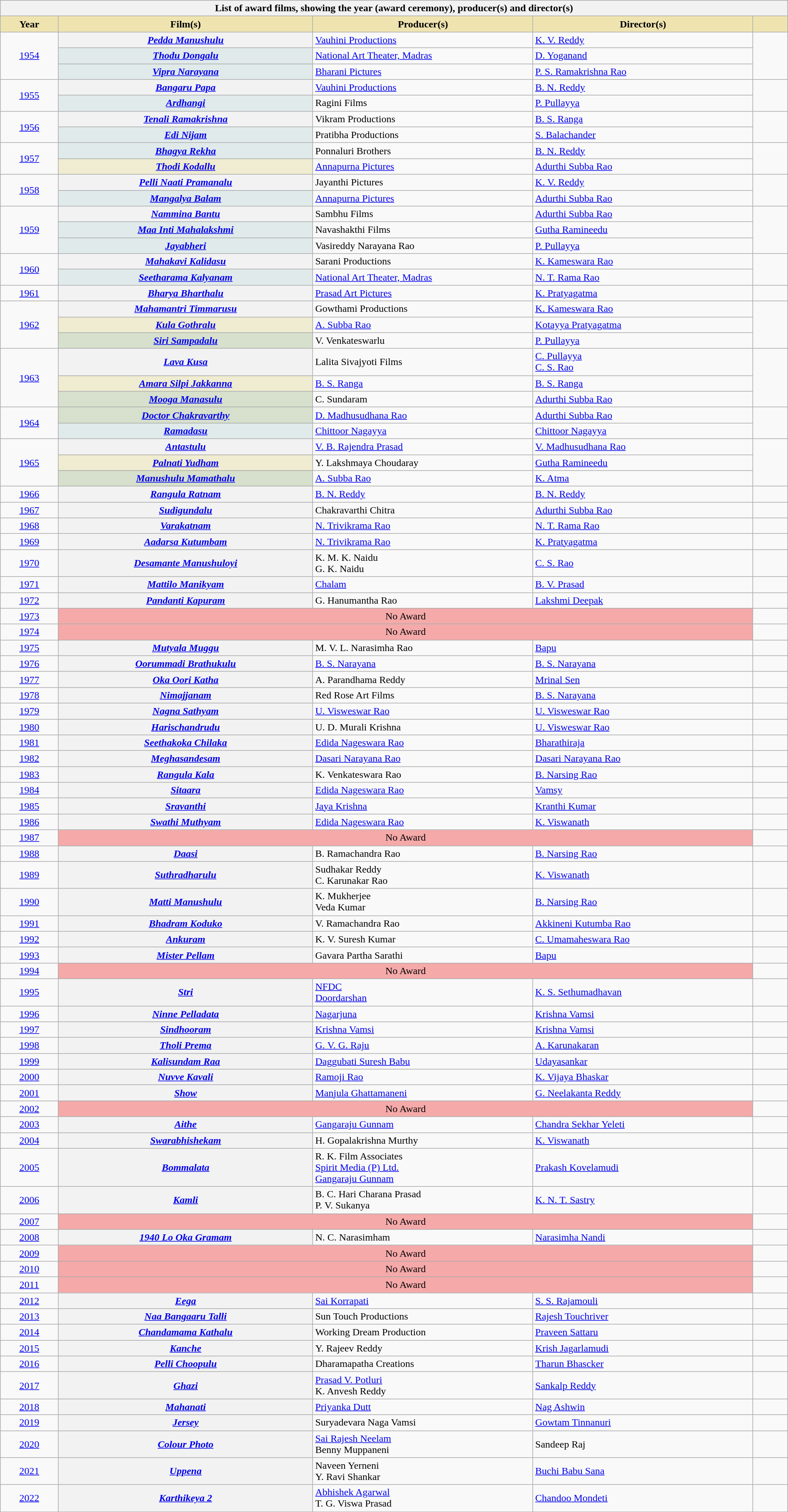<table class="wikitable sortable plainrowheaders" style="width:100%">
<tr>
<th colspan="5">List of award films, showing the year (award ceremony), producer(s) and director(s)</th>
</tr>
<tr>
<th scope="col" style="background-color:#EFE4B0;width:5%;">Year</th>
<th scope="col" style="background-color:#EFE4B0;width:22%;">Film(s)</th>
<th scope="col" style="background-color:#EFE4B0;width:19%;">Producer(s)</th>
<th scope="col" style="background-color:#EFE4B0;width:19%;">Director(s)</th>
<th scope="col" style="background-color:#EFE4B0;width:3%;" class="unsortable"></th>
</tr>
<tr>
<td align="center" rowspan="3"><a href='#'>1954<br></a></td>
<th scope="row"><em><a href='#'>Pedda Manushulu</a></em></th>
<td><a href='#'>Vauhini Productions</a></td>
<td><a href='#'>K. V. Reddy</a></td>
<td align="center" rowspan="3"></td>
</tr>
<tr>
<th scope="row" style="background-color:#E0EAEA"><em><a href='#'>Thodu Dongalu</a></em></th>
<td><a href='#'>National Art Theater, Madras</a></td>
<td><a href='#'>D. Yoganand</a></td>
</tr>
<tr>
<th scope="row" style="background-color:#E0EAEA"><em><a href='#'>Vipra Narayana</a></em></th>
<td><a href='#'>Bharani Pictures</a></td>
<td><a href='#'>P. S. Ramakrishna Rao</a></td>
</tr>
<tr>
<td align="center" rowspan="2"><a href='#'>1955<br></a></td>
<th scope="row"><em><a href='#'>Bangaru Papa</a></em></th>
<td><a href='#'>Vauhini Productions</a></td>
<td><a href='#'>B. N. Reddy</a></td>
<td align="center" rowspan="2"></td>
</tr>
<tr>
<th scope="row" style="background-color:#E0EAEA"><em><a href='#'>Ardhangi</a></em></th>
<td>Ragini Films</td>
<td><a href='#'>P. Pullayya</a></td>
</tr>
<tr>
<td align="center" rowspan="2"><a href='#'>1956<br></a></td>
<th scope="row"><em><a href='#'>Tenali Ramakrishna</a></em></th>
<td>Vikram Productions</td>
<td><a href='#'>B. S. Ranga</a></td>
<td align="center" rowspan="2"></td>
</tr>
<tr>
<th scope="row" style="background-color:#E0EAEA"><em><a href='#'>Edi Nijam</a></em></th>
<td>Pratibha Productions</td>
<td><a href='#'>S. Balachander</a></td>
</tr>
<tr>
<td align="center" rowspan="2"><a href='#'>1957<br></a></td>
<th scope="row" style="background-color:#E0EAEA"><em><a href='#'>Bhagya Rekha</a></em></th>
<td>Ponnaluri Brothers</td>
<td><a href='#'>B. N. Reddy</a></td>
<td align="center" rowspan="2"></td>
</tr>
<tr>
<th scope="row" style="background-color:#EFECD1"><em><a href='#'>Thodi Kodallu</a></em></th>
<td><a href='#'>Annapurna Pictures</a></td>
<td><a href='#'>Adurthi Subba Rao</a></td>
</tr>
<tr>
<td align="center" rowspan="2"><a href='#'>1958<br></a></td>
<th scope="row"><em><a href='#'>Pelli Naati Pramanalu</a></em></th>
<td>Jayanthi Pictures</td>
<td><a href='#'>K. V. Reddy</a></td>
<td align="center" rowspan="2"></td>
</tr>
<tr>
<th scope="row" style="background-color:#E0EAEA"><em><a href='#'>Mangalya Balam</a></em></th>
<td><a href='#'>Annapurna Pictures</a></td>
<td><a href='#'>Adurthi Subba Rao</a></td>
</tr>
<tr>
<td align="center" rowspan="3"><a href='#'>1959<br></a></td>
<th scope="row"><em><a href='#'>Nammina Bantu</a></em></th>
<td>Sambhu Films</td>
<td><a href='#'>Adurthi Subba Rao</a></td>
<td align="center" rowspan="3"></td>
</tr>
<tr>
<th scope="row" style="background-color:#E0EAEA"><em><a href='#'>Maa Inti Mahalakshmi</a></em></th>
<td>Navashakthi Films</td>
<td><a href='#'>Gutha Ramineedu</a></td>
</tr>
<tr>
<th scope="row" style="background-color:#E0EAEA"><em><a href='#'>Jayabheri</a></em></th>
<td>Vasireddy Narayana Rao</td>
<td><a href='#'>P. Pullayya</a></td>
</tr>
<tr>
<td align="center" rowspan="2"><a href='#'>1960<br></a></td>
<th scope="row"><em><a href='#'>Mahakavi Kalidasu</a></em></th>
<td>Sarani Productions</td>
<td><a href='#'>K. Kameswara Rao</a></td>
<td align="center" rowspan="2"></td>
</tr>
<tr>
<th scope="row" style="background-color:#E0EAEA"><em><a href='#'>Seetharama Kalyanam</a></em></th>
<td><a href='#'>National Art Theater, Madras</a></td>
<td><a href='#'>N. T. Rama Rao</a></td>
</tr>
<tr>
<td align="center"><a href='#'>1961<br></a></td>
<th scope="row"><em><a href='#'>Bharya Bharthalu</a></em></th>
<td><a href='#'>Prasad Art Pictures</a></td>
<td><a href='#'>K. Pratyagatma</a></td>
<td align="center"></td>
</tr>
<tr>
<td align="center" rowspan="3"><a href='#'>1962<br></a></td>
<th scope="row"><em><a href='#'>Mahamantri Timmarusu</a></em></th>
<td>Gowthami Productions</td>
<td><a href='#'>K. Kameswara Rao</a></td>
<td align="center" rowspan="3"></td>
</tr>
<tr>
<th scope="row" style="background-color:#EFECD1"><em><a href='#'>Kula Gothralu</a></em></th>
<td><a href='#'>A. Subba Rao</a></td>
<td><a href='#'>Kotayya Pratyagatma</a></td>
</tr>
<tr>
<th scope="row" style="background-color:#D6E0CC"><em><a href='#'>Siri Sampadalu</a></em></th>
<td>V. Venkateswarlu</td>
<td><a href='#'>P. Pullayya</a></td>
</tr>
<tr>
<td align="center" rowspan="3"><a href='#'>1963<br></a></td>
<th scope="row"><em><a href='#'>Lava Kusa</a></em></th>
<td>Lalita Sivajyoti Films</td>
<td><a href='#'>C. Pullayya</a><br><a href='#'>C. S. Rao</a></td>
<td align="center" rowspan="3"></td>
</tr>
<tr>
<th scope="row" style="background-color:#EFECD1"><em><a href='#'>Amara Silpi Jakkanna</a></em></th>
<td><a href='#'>B. S. Ranga</a></td>
<td><a href='#'>B. S. Ranga</a></td>
</tr>
<tr>
<th scope="row" style="background-color:#D6E0CC"><em><a href='#'>Mooga Manasulu</a></em></th>
<td>C. Sundaram</td>
<td><a href='#'>Adurthi Subba Rao</a></td>
</tr>
<tr>
<td align="center" rowspan="2"><a href='#'>1964<br></a></td>
<th scope="row" style="background-color:#D6E0CC"><em><a href='#'>Doctor Chakravarthy</a></em></th>
<td><a href='#'>D. Madhusudhana Rao</a></td>
<td><a href='#'>Adurthi Subba Rao</a></td>
<td align="center" rowspan="2"></td>
</tr>
<tr>
<th scope="row" style="background-color:#E0EAEA"><em><a href='#'>Ramadasu</a></em></th>
<td><a href='#'>Chittoor Nagayya</a></td>
<td><a href='#'>Chittoor Nagayya</a></td>
</tr>
<tr>
<td align="center" rowspan="3"><a href='#'>1965<br></a></td>
<th scope="row"><em><a href='#'>Antastulu</a></em></th>
<td><a href='#'>V. B. Rajendra Prasad</a></td>
<td><a href='#'>V. Madhusudhana Rao</a></td>
<td align="center" rowspan="3"></td>
</tr>
<tr>
<th scope="row" style="background-color:#EFECD1"><em><a href='#'>Palnati Yudham</a></em></th>
<td>Y. Lakshmaya Choudaray</td>
<td><a href='#'>Gutha Ramineedu</a></td>
</tr>
<tr>
<th scope="row" style="background-color:#D6E0CC"><em><a href='#'>Manushulu Mamathalu</a></em></th>
<td><a href='#'>A. Subba Rao</a></td>
<td><a href='#'>K. Atma</a></td>
</tr>
<tr>
<td align="center"><a href='#'>1966<br></a></td>
<th scope="row"><em><a href='#'>Rangula Ratnam</a></em></th>
<td><a href='#'>B. N. Reddy</a></td>
<td><a href='#'>B. N. Reddy</a></td>
<td align="center"></td>
</tr>
<tr>
<td align="center"><a href='#'>1967<br></a></td>
<th scope="row"><em><a href='#'>Sudigundalu</a></em></th>
<td>Chakravarthi Chitra</td>
<td><a href='#'>Adurthi Subba Rao</a></td>
<td align="center"></td>
</tr>
<tr>
<td align="center"><a href='#'>1968<br></a></td>
<th scope="row"><em><a href='#'>Varakatnam</a></em></th>
<td><a href='#'>N. Trivikrama Rao</a></td>
<td><a href='#'>N. T. Rama Rao</a></td>
<td align="center"></td>
</tr>
<tr>
<td align="center"><a href='#'>1969<br></a></td>
<th scope="row"><em><a href='#'>Aadarsa Kutumbam</a></em></th>
<td><a href='#'>N. Trivikrama Rao</a></td>
<td><a href='#'>K. Pratyagatma</a></td>
<td align="center"></td>
</tr>
<tr>
<td align="center"><a href='#'>1970<br></a></td>
<th scope="row"><em><a href='#'>Desamante Manushuloyi</a></em></th>
<td>K. M. K. Naidu<br>G. K. Naidu</td>
<td><a href='#'>C. S. Rao</a></td>
<td align="center"></td>
</tr>
<tr>
<td align="center"><a href='#'>1971<br></a></td>
<th scope="row"><em><a href='#'>Mattilo Manikyam</a></em></th>
<td><a href='#'>Chalam</a></td>
<td><a href='#'>B. V. Prasad</a></td>
<td align="center"></td>
</tr>
<tr>
<td align="center"><a href='#'>1972<br></a></td>
<th scope="row"><em><a href='#'>Pandanti Kapuram</a></em></th>
<td>G. Hanumantha Rao</td>
<td><a href='#'>Lakshmi Deepak</a></td>
<td align="center"></td>
</tr>
<tr>
<td align="center"><a href='#'>1973<br></a></td>
<td colspan="3" bgcolor="#F5A9A9" align="center">No Award</td>
<td align="center"></td>
</tr>
<tr>
<td align="center"><a href='#'>1974<br></a></td>
<td colspan="3" bgcolor="#F5A9A9" align="center">No Award</td>
<td align="center"></td>
</tr>
<tr>
<td align="center"><a href='#'>1975<br></a></td>
<th scope="row"><em><a href='#'>Mutyala Muggu</a></em></th>
<td>M. V. L. Narasimha Rao</td>
<td><a href='#'>Bapu</a></td>
<td align="center"></td>
</tr>
<tr>
<td align="center"><a href='#'>1976<br></a></td>
<th scope="row"><em><a href='#'>Oorummadi Brathukulu</a></em></th>
<td><a href='#'>B. S. Narayana</a></td>
<td><a href='#'>B. S. Narayana</a></td>
<td align="center"></td>
</tr>
<tr>
<td align="center"><a href='#'>1977<br></a></td>
<th scope="row"><em><a href='#'>Oka Oori Katha</a></em></th>
<td>A. Parandhama Reddy</td>
<td><a href='#'>Mrinal Sen</a></td>
<td align="center"></td>
</tr>
<tr>
<td align="center"><a href='#'>1978<br></a></td>
<th scope="row"><em><a href='#'>Nimajjanam</a></em></th>
<td>Red Rose Art Films</td>
<td><a href='#'>B. S. Narayana</a></td>
<td align="center"></td>
</tr>
<tr>
<td align="center"><a href='#'>1979<br></a></td>
<th scope="row"><em><a href='#'>Nagna Sathyam</a></em></th>
<td><a href='#'>U. Visweswar Rao</a></td>
<td><a href='#'>U. Visweswar Rao</a></td>
<td align="center"></td>
</tr>
<tr>
<td align="center"><a href='#'>1980<br></a></td>
<th scope="row"><em><a href='#'>Harischandrudu</a></em></th>
<td>U. D. Murali Krishna</td>
<td><a href='#'>U. Visweswar Rao</a></td>
<td align="center"></td>
</tr>
<tr>
<td align="center"><a href='#'>1981<br></a></td>
<th scope="row"><em><a href='#'>Seethakoka Chilaka</a></em></th>
<td><a href='#'>Edida Nageswara Rao</a></td>
<td><a href='#'>Bharathiraja</a></td>
<td align="center"></td>
</tr>
<tr>
<td align="center"><a href='#'>1982<br></a></td>
<th scope="row"><em><a href='#'>Meghasandesam</a></em></th>
<td><a href='#'>Dasari Narayana Rao</a></td>
<td><a href='#'>Dasari Narayana Rao</a></td>
<td align="center"></td>
</tr>
<tr>
<td align="center"><a href='#'>1983<br></a></td>
<th scope="row"><em><a href='#'>Rangula Kala</a></em></th>
<td>K. Venkateswara Rao</td>
<td><a href='#'>B. Narsing Rao</a></td>
<td align="center"></td>
</tr>
<tr>
<td align="center"><a href='#'>1984<br></a></td>
<th scope="row"><em><a href='#'>Sitaara</a></em></th>
<td><a href='#'>Edida Nageswara Rao</a></td>
<td><a href='#'>Vamsy</a></td>
<td align="center"></td>
</tr>
<tr>
<td align="center"><a href='#'>1985<br></a></td>
<th scope="row"><em><a href='#'>Sravanthi</a></em></th>
<td><a href='#'>Jaya Krishna</a></td>
<td><a href='#'>Kranthi Kumar</a></td>
<td align="center"></td>
</tr>
<tr>
<td align="center"><a href='#'>1986<br></a></td>
<th scope="row"><em><a href='#'>Swathi Muthyam</a></em></th>
<td><a href='#'>Edida Nageswara Rao</a></td>
<td><a href='#'>K. Viswanath</a></td>
<td align="center"></td>
</tr>
<tr>
<td align="center"><a href='#'>1987<br></a></td>
<td colspan="3" bgcolor="#F5A9A9" align="center">No Award</td>
<td align="center"></td>
</tr>
<tr>
<td align="center"><a href='#'>1988<br></a></td>
<th scope="row"><em><a href='#'>Daasi</a></em></th>
<td>B. Ramachandra Rao</td>
<td><a href='#'>B. Narsing Rao</a></td>
<td align="center"></td>
</tr>
<tr>
<td align="center"><a href='#'>1989<br></a></td>
<th scope="row"><em><a href='#'>Suthradharulu</a></em></th>
<td>Sudhakar Reddy<br>C. Karunakar Rao</td>
<td><a href='#'>K. Viswanath</a></td>
<td align="center"></td>
</tr>
<tr>
<td align="center"><a href='#'>1990<br></a></td>
<th scope="row"><em><a href='#'>Matti Manushulu</a></em></th>
<td>K. Mukherjee<br>Veda Kumar</td>
<td><a href='#'>B. Narsing Rao</a></td>
<td align="center"></td>
</tr>
<tr>
<td align="center"><a href='#'>1991<br></a></td>
<th scope="row"><em><a href='#'>Bhadram Koduko</a></em></th>
<td>V. Ramachandra Rao</td>
<td><a href='#'>Akkineni Kutumba Rao</a></td>
<td align="center"></td>
</tr>
<tr>
<td align="center"><a href='#'>1992<br></a></td>
<th scope="row"><em><a href='#'>Ankuram</a></em></th>
<td>K. V. Suresh Kumar</td>
<td><a href='#'>C. Umamaheswara Rao</a></td>
<td align="center"></td>
</tr>
<tr>
<td align="center"><a href='#'>1993<br></a></td>
<th scope="row"><em><a href='#'>Mister Pellam</a></em></th>
<td>Gavara Partha Sarathi</td>
<td><a href='#'>Bapu</a></td>
<td align="center"></td>
</tr>
<tr>
<td align="center"><a href='#'>1994<br></a></td>
<td colspan="3" bgcolor="#F5A9A9" align="center">No Award</td>
<td align="center"></td>
</tr>
<tr>
<td align="center"><a href='#'>1995<br></a></td>
<th scope="row"><em><a href='#'>Stri</a></em></th>
<td><a href='#'>NFDC</a><br><a href='#'>Doordarshan</a></td>
<td><a href='#'>K. S. Sethumadhavan</a></td>
<td align="center"></td>
</tr>
<tr>
<td align="center"><a href='#'>1996<br></a></td>
<th scope="row"><em><a href='#'>Ninne Pelladata</a></em></th>
<td><a href='#'>Nagarjuna</a></td>
<td><a href='#'>Krishna Vamsi</a></td>
<td align="center"></td>
</tr>
<tr>
<td align="center"><a href='#'>1997<br></a></td>
<th scope="row"><em><a href='#'>Sindhooram</a></em></th>
<td><a href='#'>Krishna Vamsi</a></td>
<td><a href='#'>Krishna Vamsi</a></td>
<td align="center"></td>
</tr>
<tr>
<td align="center"><a href='#'>1998<br></a></td>
<th scope="row"><em><a href='#'>Tholi Prema</a></em></th>
<td><a href='#'>G. V. G. Raju</a></td>
<td><a href='#'>A. Karunakaran</a></td>
<td align="center"></td>
</tr>
<tr>
<td align="center"><a href='#'>1999<br></a></td>
<th scope="row"><em><a href='#'>Kalisundam Raa</a></em></th>
<td><a href='#'>Daggubati Suresh Babu</a></td>
<td><a href='#'>Udayasankar</a></td>
<td align="center"></td>
</tr>
<tr>
<td align="center"><a href='#'>2000<br></a></td>
<th scope="row"><em><a href='#'>Nuvve Kavali</a></em></th>
<td><a href='#'>Ramoji Rao</a></td>
<td><a href='#'>K. Vijaya Bhaskar</a></td>
<td align="center"></td>
</tr>
<tr>
<td align="center"><a href='#'>2001<br></a></td>
<th scope="row"><em><a href='#'>Show</a></em></th>
<td><a href='#'>Manjula Ghattamaneni</a></td>
<td><a href='#'>G. Neelakanta Reddy</a></td>
<td align="center"></td>
</tr>
<tr>
<td align="center"><a href='#'>2002<br></a></td>
<td colspan="3" bgcolor="#F5A9A9" align="center">No Award</td>
<td align="center"></td>
</tr>
<tr>
<td align="center"><a href='#'>2003<br></a></td>
<th scope="row"><em><a href='#'>Aithe</a></em></th>
<td><a href='#'>Gangaraju Gunnam</a></td>
<td><a href='#'>Chandra Sekhar Yeleti</a></td>
<td align="center"></td>
</tr>
<tr>
<td align="center"><a href='#'>2004<br></a></td>
<th scope="row"><em><a href='#'>Swarabhishekam</a></em></th>
<td>H. Gopalakrishna Murthy</td>
<td><a href='#'>K. Viswanath</a></td>
<td align="center"></td>
</tr>
<tr>
<td align="center"><a href='#'>2005<br></a></td>
<th scope="row"><em><a href='#'>Bommalata</a></em></th>
<td>R. K. Film Associates<br><a href='#'>Spirit Media (P) Ltd.</a><br><a href='#'>Gangaraju Gunnam</a></td>
<td><a href='#'>Prakash Kovelamudi</a></td>
<td align="center"></td>
</tr>
<tr>
<td align="center"><a href='#'>2006<br></a></td>
<th scope="row"><em><a href='#'>Kamli</a></em></th>
<td>B. C. Hari Charana Prasad<br>P. V. Sukanya</td>
<td><a href='#'>K. N. T. Sastry</a></td>
<td align="center"></td>
</tr>
<tr>
<td align="center"><a href='#'>2007<br></a></td>
<td colspan="3" bgcolor="#F5A9A9" align="center">No Award</td>
<td align="center"></td>
</tr>
<tr>
<td align="center"><a href='#'>2008<br></a></td>
<th scope="row"><em><a href='#'>1940 Lo Oka Gramam</a></em></th>
<td>N. C. Narasimham</td>
<td><a href='#'>Narasimha Nandi</a></td>
<td align="center"></td>
</tr>
<tr>
<td align="center"><a href='#'>2009<br></a></td>
<td colspan="3" bgcolor="#F5A9A9" align="center">No Award</td>
<td align="center"></td>
</tr>
<tr>
<td align="center"><a href='#'>2010<br></a></td>
<td colspan="3" bgcolor="#F5A9A9" align="center">No Award</td>
<td align="center"></td>
</tr>
<tr>
<td align="center"><a href='#'>2011<br></a></td>
<td colspan="3" bgcolor="#F5A9A9" align="center">No Award</td>
<td align="center"></td>
</tr>
<tr>
<td align="center"><a href='#'>2012<br></a></td>
<th scope="row"><em><a href='#'>Eega</a></em></th>
<td><a href='#'>Sai Korrapati</a></td>
<td><a href='#'>S. S. Rajamouli</a></td>
<td align="center"></td>
</tr>
<tr>
<td align="center"><a href='#'>2013<br></a></td>
<th scope="row"><em><a href='#'>Naa Bangaaru Talli</a></em></th>
<td>Sun Touch Productions</td>
<td><a href='#'>Rajesh Touchriver</a></td>
<td align="center"></td>
</tr>
<tr>
<td align="center"><a href='#'>2014<br></a></td>
<th scope="row"><em><a href='#'>Chandamama Kathalu</a></em></th>
<td>Working Dream Production</td>
<td><a href='#'>Praveen Sattaru</a></td>
<td align="center"></td>
</tr>
<tr>
<td align="center"><a href='#'>2015<br></a></td>
<th scope="row"><em><a href='#'>Kanche</a></em></th>
<td>Y. Rajeev Reddy</td>
<td><a href='#'>Krish Jagarlamudi</a></td>
<td align="center"></td>
</tr>
<tr>
<td align="center"><a href='#'>2016<br></a></td>
<th scope="row"><em><a href='#'>Pelli Choopulu</a></em></th>
<td>Dharamapatha Creations</td>
<td><a href='#'>Tharun Bhascker</a></td>
<td align="center"></td>
</tr>
<tr>
<td align="center"><a href='#'>2017<br></a></td>
<th scope="row"><em><a href='#'>Ghazi</a></em></th>
<td><a href='#'>Prasad V. Potluri</a><br>K. Anvesh Reddy</td>
<td><a href='#'>Sankalp Reddy</a></td>
<td align="center"></td>
</tr>
<tr>
<td align="center"><a href='#'>2018<br></a></td>
<th scope="row"><em><a href='#'>Mahanati</a></em></th>
<td><a href='#'>Priyanka Dutt</a></td>
<td><a href='#'>Nag Ashwin</a></td>
<td align="center"></td>
</tr>
<tr>
<td align="center"><a href='#'>2019<br></a></td>
<th scope="row"><em><a href='#'>Jersey</a></em></th>
<td>Suryadevara Naga Vamsi</td>
<td><a href='#'>Gowtam Tinnanuri</a></td>
<td align="center"></td>
</tr>
<tr>
<td align="center"><a href='#'>2020<br></a></td>
<th scope="row"><em><a href='#'>Colour Photo</a></em></th>
<td><a href='#'>Sai Rajesh Neelam</a><br>Benny Muppaneni</td>
<td>Sandeep Raj</td>
<td align="center"></td>
</tr>
<tr>
<td align="center"><a href='#'>2021<br></a></td>
<th scope="row"><em><a href='#'>Uppena</a></em></th>
<td>Naveen Yerneni<br>Y. Ravi Shankar</td>
<td><a href='#'>Buchi Babu Sana</a></td>
<td align="center"></td>
</tr>
<tr>
<td align="center"><a href='#'>2022<br></a></td>
<th scope="row"><em><a href='#'>Karthikeya 2</a></em></th>
<td><a href='#'>Abhishek Agarwal</a><br>T. G. Viswa Prasad</td>
<td><a href='#'>Chandoo Mondeti</a></td>
<td align="center"></td>
</tr>
</table>
